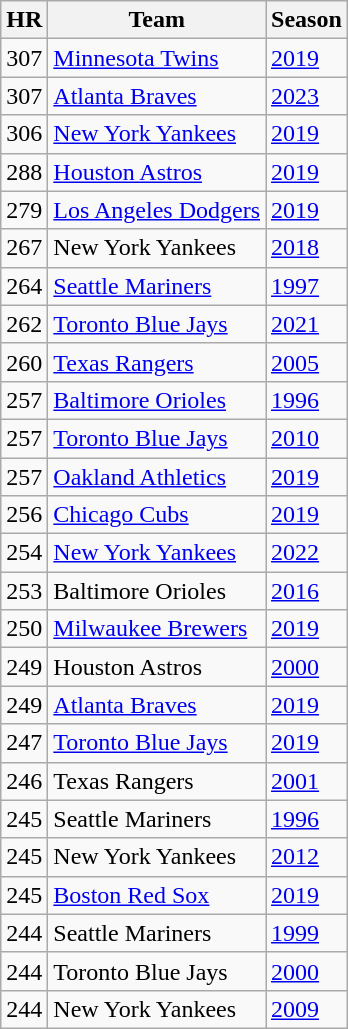<table class="wikitable">
<tr>
<th>HR</th>
<th> Team</th>
<th>Season</th>
</tr>
<tr>
<td>307</td>
<td><a href='#'>Minnesota Twins</a></td>
<td><a href='#'>2019</a></td>
</tr>
<tr>
<td>307</td>
<td><a href='#'>Atlanta Braves</a></td>
<td><a href='#'>2023</a></td>
</tr>
<tr>
<td>306</td>
<td><a href='#'>New York Yankees</a></td>
<td><a href='#'>2019</a></td>
</tr>
<tr>
<td>288</td>
<td><a href='#'>Houston Astros</a></td>
<td><a href='#'>2019</a></td>
</tr>
<tr>
<td>279</td>
<td><a href='#'>Los Angeles Dodgers</a></td>
<td><a href='#'>2019</a></td>
</tr>
<tr>
<td>267</td>
<td>New York Yankees</td>
<td><a href='#'>2018</a></td>
</tr>
<tr>
<td>264</td>
<td><a href='#'>Seattle Mariners</a></td>
<td><a href='#'>1997</a></td>
</tr>
<tr>
<td>262</td>
<td><a href='#'>Toronto Blue Jays</a></td>
<td><a href='#'>2021</a></td>
</tr>
<tr>
<td>260</td>
<td><a href='#'>Texas Rangers</a></td>
<td><a href='#'>2005</a></td>
</tr>
<tr>
<td>257</td>
<td><a href='#'>Baltimore Orioles</a></td>
<td><a href='#'>1996</a></td>
</tr>
<tr>
<td>257</td>
<td><a href='#'>Toronto Blue Jays</a></td>
<td><a href='#'>2010</a></td>
</tr>
<tr>
<td>257</td>
<td><a href='#'>Oakland Athletics</a></td>
<td><a href='#'>2019</a></td>
</tr>
<tr>
<td>256</td>
<td><a href='#'>Chicago Cubs</a></td>
<td><a href='#'>2019</a></td>
</tr>
<tr>
<td>254</td>
<td><a href='#'>New York Yankees</a></td>
<td><a href='#'>2022</a></td>
</tr>
<tr>
<td>253</td>
<td>Baltimore Orioles</td>
<td><a href='#'>2016</a></td>
</tr>
<tr>
<td>250</td>
<td><a href='#'>Milwaukee Brewers</a></td>
<td><a href='#'>2019</a></td>
</tr>
<tr>
<td>249</td>
<td>Houston Astros</td>
<td><a href='#'>2000</a></td>
</tr>
<tr>
<td>249</td>
<td><a href='#'>Atlanta Braves</a></td>
<td><a href='#'>2019</a></td>
</tr>
<tr>
<td>247</td>
<td><a href='#'>Toronto Blue Jays</a></td>
<td><a href='#'>2019</a></td>
</tr>
<tr>
<td>246</td>
<td>Texas Rangers</td>
<td><a href='#'>2001</a></td>
</tr>
<tr>
<td>245</td>
<td>Seattle Mariners</td>
<td><a href='#'>1996</a></td>
</tr>
<tr>
<td>245</td>
<td>New York Yankees</td>
<td><a href='#'>2012</a></td>
</tr>
<tr>
<td>245</td>
<td><a href='#'>Boston Red Sox</a></td>
<td><a href='#'>2019</a></td>
</tr>
<tr>
<td>244</td>
<td>Seattle Mariners</td>
<td><a href='#'>1999</a></td>
</tr>
<tr>
<td>244</td>
<td>Toronto Blue Jays</td>
<td><a href='#'>2000</a></td>
</tr>
<tr>
<td>244</td>
<td>New York Yankees</td>
<td><a href='#'>2009</a></td>
</tr>
</table>
